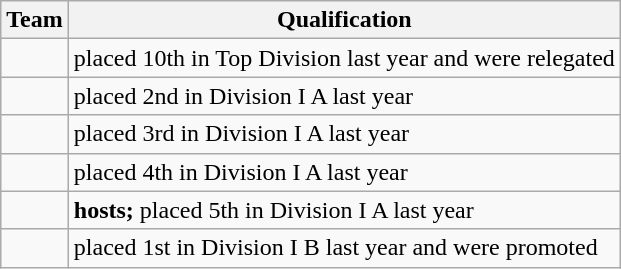<table class="wikitable">
<tr>
<th>Team</th>
<th>Qualification</th>
</tr>
<tr>
<td></td>
<td>placed 10th in Top Division last year and were relegated</td>
</tr>
<tr>
<td></td>
<td>placed 2nd in Division I A last year</td>
</tr>
<tr>
<td></td>
<td>placed 3rd in Division I A last year</td>
</tr>
<tr>
<td></td>
<td>placed 4th in Division I A last year</td>
</tr>
<tr>
<td></td>
<td><strong>hosts;</strong> placed 5th in Division I A last year</td>
</tr>
<tr>
<td></td>
<td>placed 1st in Division I B last year and were promoted</td>
</tr>
</table>
